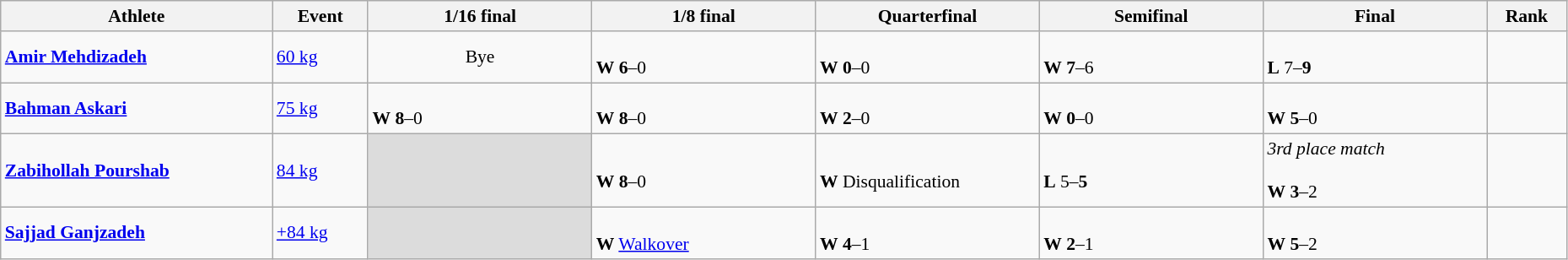<table class="wikitable" width="98%" style="text-align:left; font-size:90%">
<tr>
<th width="17%">Athlete</th>
<th width="6%">Event</th>
<th width="14%">1/16 final</th>
<th width="14%">1/8 final</th>
<th width="14%">Quarterfinal</th>
<th width="14%">Semifinal</th>
<th width="14%">Final</th>
<th width="5%">Rank</th>
</tr>
<tr>
<td><strong><a href='#'>Amir Mehdizadeh</a></strong></td>
<td><a href='#'>60 kg</a></td>
<td align=center>Bye</td>
<td><br><strong>W</strong> <strong>6</strong>–0</td>
<td><br><strong>W</strong> <strong>0</strong>–0</td>
<td><br><strong>W</strong> <strong>7</strong>–6</td>
<td><br><strong>L</strong> 7–<strong>9</strong></td>
<td align=center></td>
</tr>
<tr>
<td><strong><a href='#'>Bahman Askari</a></strong></td>
<td><a href='#'>75 kg</a></td>
<td><br><strong>W</strong> <strong>8</strong>–0</td>
<td><br><strong>W</strong> <strong>8</strong>–0</td>
<td><br><strong>W</strong> <strong>2</strong>–0</td>
<td><br><strong>W</strong> <strong>0</strong>–0</td>
<td><br><strong>W</strong> <strong>5</strong>–0</td>
<td align=center></td>
</tr>
<tr>
<td><strong><a href='#'>Zabihollah Pourshab</a></strong></td>
<td><a href='#'>84 kg</a></td>
<td bgcolor=#DCDCDC></td>
<td><br><strong>W</strong> <strong>8</strong>–0</td>
<td><br><strong>W</strong> Disqualification</td>
<td><br><strong>L</strong> 5–<strong>5</strong></td>
<td><em>3rd place match</em><br><br><strong>W</strong> <strong>3</strong>–2</td>
<td align=center></td>
</tr>
<tr>
<td><strong><a href='#'>Sajjad Ganjzadeh</a></strong></td>
<td><a href='#'>+84 kg</a></td>
<td bgcolor=#DCDCDC></td>
<td><br><strong>W</strong> <a href='#'>Walkover</a></td>
<td><br><strong>W</strong> <strong>4</strong>–1</td>
<td><br><strong>W</strong> <strong>2</strong>–1</td>
<td><br><strong>W</strong> <strong>5</strong>–2</td>
<td align=center></td>
</tr>
</table>
